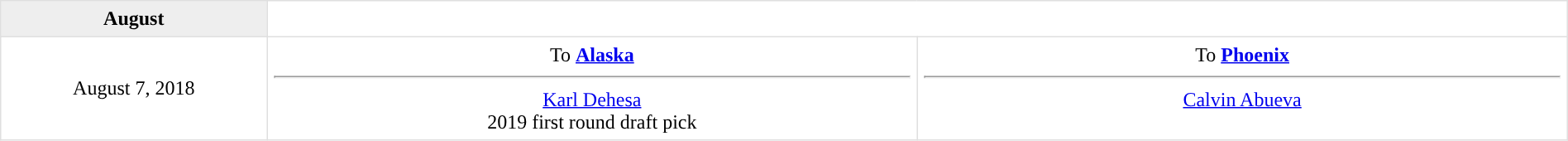<table border=1 style="border-collapse:collapse; text-align: center; width: 100%" bordercolor="#DFDFDF"  cellpadding="5">
<tr bgcolor="eeeeee">
<th>August</th>
</tr>
<tr>
<td style="width:12%">August 7, 2018 </td>
<td style="width:29.3%" valign="top">To <strong><a href='#'>Alaska</a></strong> <hr> <a href='#'>Karl Dehesa</a> <br> 2019 first round draft pick</td>
<td style="width:29.3%" valign="top">To <strong><a href='#'>Phoenix</a></strong> <hr> <a href='#'>Calvin Abueva</a></td>
</tr>
</table>
